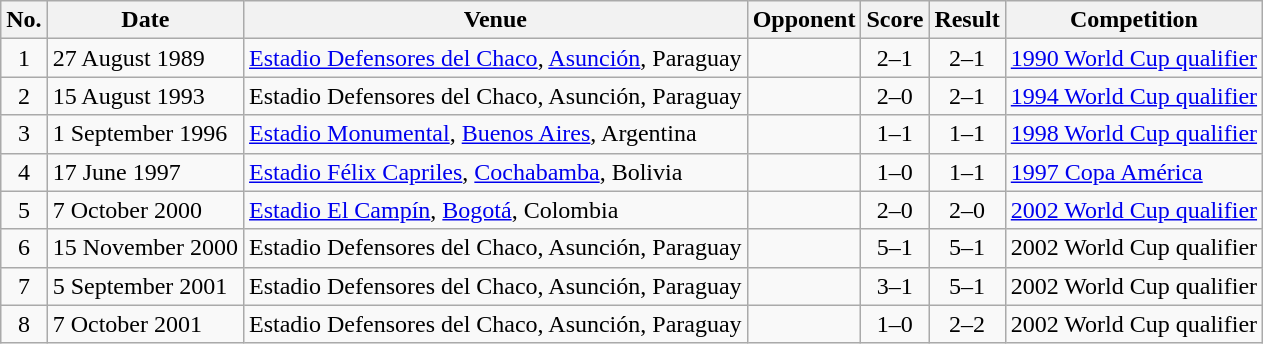<table class="wikitable sortable">
<tr>
<th scope="col">No.</th>
<th scope="col">Date</th>
<th scope="col">Venue</th>
<th scope="col">Opponent</th>
<th scope="col">Score</th>
<th scope="col">Result</th>
<th scope="col">Competition</th>
</tr>
<tr>
<td align="center">1</td>
<td>27 August 1989</td>
<td><a href='#'>Estadio Defensores del Chaco</a>, <a href='#'>Asunción</a>, Paraguay</td>
<td></td>
<td align="center">2–1</td>
<td align="center">2–1</td>
<td><a href='#'>1990 World Cup qualifier</a></td>
</tr>
<tr>
<td align="center">2</td>
<td>15 August 1993</td>
<td>Estadio Defensores del Chaco, Asunción, Paraguay</td>
<td></td>
<td align="center">2–0</td>
<td align="center">2–1</td>
<td><a href='#'>1994 World Cup qualifier</a></td>
</tr>
<tr>
<td align="center">3</td>
<td>1 September 1996</td>
<td><a href='#'>Estadio Monumental</a>, <a href='#'>Buenos Aires</a>, Argentina</td>
<td></td>
<td align="center">1–1</td>
<td align="center">1–1</td>
<td><a href='#'>1998 World Cup qualifier</a></td>
</tr>
<tr>
<td align="center">4</td>
<td>17 June 1997</td>
<td><a href='#'>Estadio Félix Capriles</a>, <a href='#'>Cochabamba</a>, Bolivia</td>
<td></td>
<td align="center">1–0</td>
<td align="center">1–1</td>
<td><a href='#'>1997 Copa América</a></td>
</tr>
<tr>
<td align="center">5</td>
<td>7 October 2000</td>
<td><a href='#'>Estadio El Campín</a>, <a href='#'>Bogotá</a>, Colombia</td>
<td></td>
<td align="center">2–0</td>
<td align="center">2–0</td>
<td><a href='#'>2002 World Cup qualifier</a></td>
</tr>
<tr>
<td align="center">6</td>
<td>15 November 2000</td>
<td>Estadio Defensores del Chaco, Asunción, Paraguay</td>
<td></td>
<td align="center">5–1</td>
<td align="center">5–1</td>
<td>2002 World Cup qualifier</td>
</tr>
<tr>
<td align="center">7</td>
<td>5 September 2001</td>
<td>Estadio Defensores del Chaco, Asunción, Paraguay</td>
<td></td>
<td align="center">3–1</td>
<td align="center">5–1</td>
<td>2002 World Cup qualifier</td>
</tr>
<tr>
<td align="center">8</td>
<td>7 October 2001</td>
<td>Estadio Defensores del Chaco, Asunción, Paraguay</td>
<td></td>
<td align="center">1–0</td>
<td align="center">2–2</td>
<td>2002 World Cup qualifier</td>
</tr>
</table>
